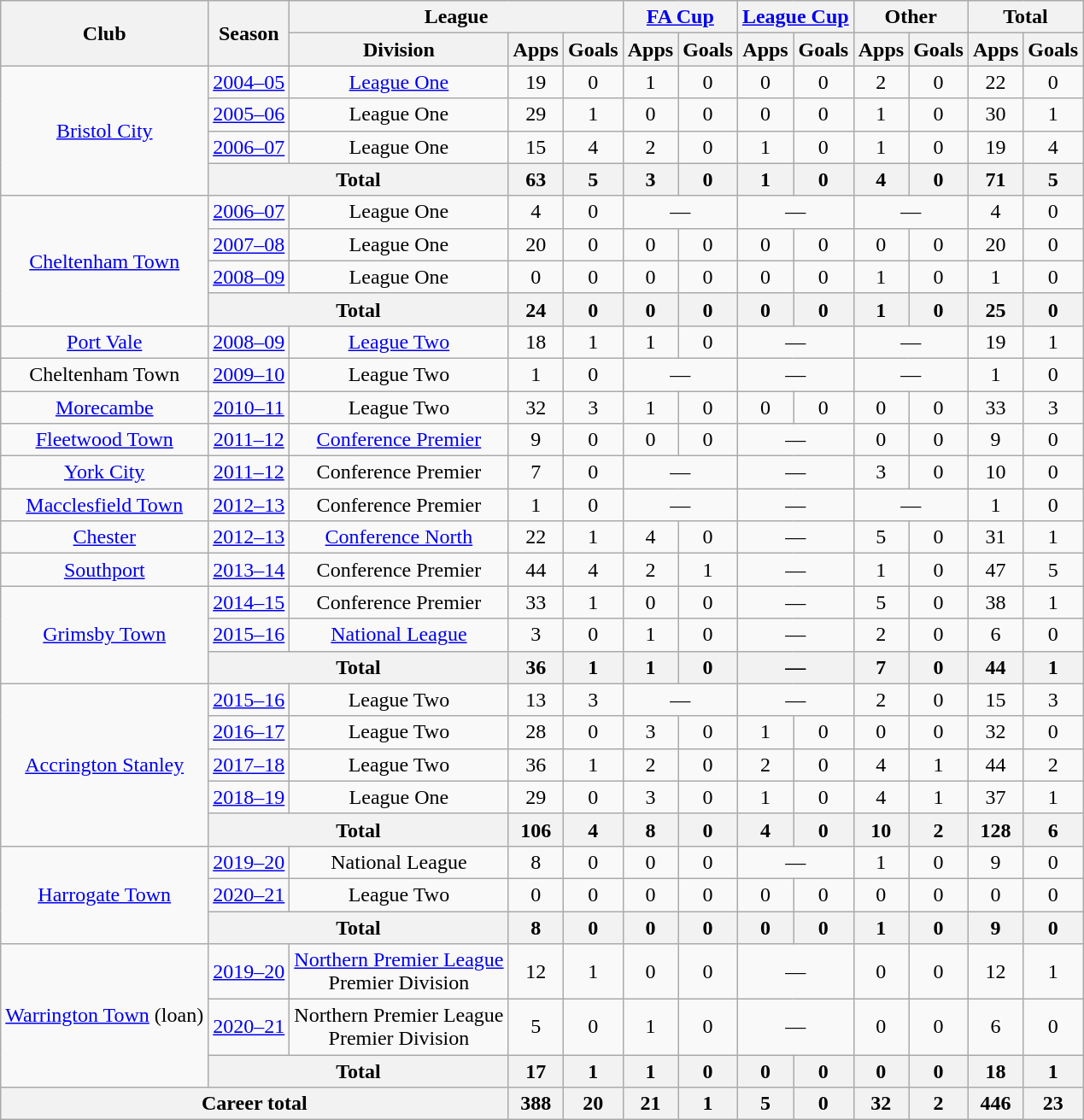<table class=wikitable style=text-align:center>
<tr>
<th rowspan=2>Club</th>
<th rowspan=2>Season</th>
<th colspan=3>League</th>
<th colspan=2><a href='#'>FA Cup</a></th>
<th colspan=2><a href='#'>League Cup</a></th>
<th colspan=2>Other</th>
<th colspan=2>Total</th>
</tr>
<tr>
<th>Division</th>
<th>Apps</th>
<th>Goals</th>
<th>Apps</th>
<th>Goals</th>
<th>Apps</th>
<th>Goals</th>
<th>Apps</th>
<th>Goals</th>
<th>Apps</th>
<th>Goals</th>
</tr>
<tr>
<td rowspan=4><a href='#'>Bristol City</a></td>
<td><a href='#'>2004–05</a></td>
<td><a href='#'>League One</a></td>
<td>19</td>
<td>0</td>
<td>1</td>
<td>0</td>
<td>0</td>
<td>0</td>
<td>2</td>
<td>0</td>
<td>22</td>
<td>0</td>
</tr>
<tr>
<td><a href='#'>2005–06</a></td>
<td>League One</td>
<td>29</td>
<td>1</td>
<td>0</td>
<td>0</td>
<td>0</td>
<td>0</td>
<td>1</td>
<td>0</td>
<td>30</td>
<td>1</td>
</tr>
<tr>
<td><a href='#'>2006–07</a></td>
<td>League One</td>
<td>15</td>
<td>4</td>
<td>2</td>
<td>0</td>
<td>1</td>
<td>0</td>
<td>1</td>
<td>0</td>
<td>19</td>
<td>4</td>
</tr>
<tr>
<th colspan=2>Total</th>
<th>63</th>
<th>5</th>
<th>3</th>
<th>0</th>
<th>1</th>
<th>0</th>
<th>4</th>
<th>0</th>
<th>71</th>
<th>5</th>
</tr>
<tr>
<td rowspan=4><a href='#'>Cheltenham Town</a></td>
<td><a href='#'>2006–07</a></td>
<td>League One</td>
<td>4</td>
<td>0</td>
<td colspan=2>—</td>
<td colspan=2>—</td>
<td colspan=2>—</td>
<td>4</td>
<td>0</td>
</tr>
<tr>
<td><a href='#'>2007–08</a></td>
<td>League One</td>
<td>20</td>
<td>0</td>
<td>0</td>
<td>0</td>
<td>0</td>
<td>0</td>
<td>0</td>
<td>0</td>
<td>20</td>
<td>0</td>
</tr>
<tr>
<td><a href='#'>2008–09</a></td>
<td>League One</td>
<td>0</td>
<td>0</td>
<td>0</td>
<td>0</td>
<td>0</td>
<td>0</td>
<td>1</td>
<td>0</td>
<td>1</td>
<td>0</td>
</tr>
<tr>
<th colspan=2>Total</th>
<th>24</th>
<th>0</th>
<th>0</th>
<th>0</th>
<th>0</th>
<th>0</th>
<th>1</th>
<th>0</th>
<th>25</th>
<th>0</th>
</tr>
<tr>
<td><a href='#'>Port Vale</a></td>
<td><a href='#'>2008–09</a></td>
<td><a href='#'>League Two</a></td>
<td>18</td>
<td>1</td>
<td>1</td>
<td>0</td>
<td colspan=2>—</td>
<td colspan=2>—</td>
<td>19</td>
<td>1</td>
</tr>
<tr>
<td>Cheltenham Town</td>
<td><a href='#'>2009–10</a></td>
<td>League Two</td>
<td>1</td>
<td>0</td>
<td colspan=2>—</td>
<td colspan=2>—</td>
<td colspan=2>—</td>
<td>1</td>
<td>0</td>
</tr>
<tr>
<td><a href='#'>Morecambe</a></td>
<td><a href='#'>2010–11</a></td>
<td>League Two</td>
<td>32</td>
<td>3</td>
<td>1</td>
<td>0</td>
<td>0</td>
<td>0</td>
<td>0</td>
<td>0</td>
<td>33</td>
<td>3</td>
</tr>
<tr>
<td><a href='#'>Fleetwood Town</a></td>
<td><a href='#'>2011–12</a></td>
<td><a href='#'>Conference Premier</a></td>
<td>9</td>
<td>0</td>
<td>0</td>
<td>0</td>
<td colspan=2>—</td>
<td>0</td>
<td>0</td>
<td>9</td>
<td>0</td>
</tr>
<tr>
<td><a href='#'>York City</a></td>
<td><a href='#'>2011–12</a></td>
<td>Conference Premier</td>
<td>7</td>
<td>0</td>
<td colspan=2>—</td>
<td colspan=2>—</td>
<td>3</td>
<td>0</td>
<td>10</td>
<td>0</td>
</tr>
<tr>
<td><a href='#'>Macclesfield Town</a></td>
<td><a href='#'>2012–13</a></td>
<td>Conference Premier</td>
<td>1</td>
<td>0</td>
<td colspan=2>—</td>
<td colspan=2>—</td>
<td colspan=2>—</td>
<td>1</td>
<td>0</td>
</tr>
<tr>
<td><a href='#'>Chester</a></td>
<td><a href='#'>2012–13</a></td>
<td><a href='#'>Conference North</a></td>
<td>22</td>
<td>1</td>
<td>4</td>
<td>0</td>
<td colspan=2>—</td>
<td>5</td>
<td>0</td>
<td>31</td>
<td>1</td>
</tr>
<tr>
<td><a href='#'>Southport</a></td>
<td><a href='#'>2013–14</a></td>
<td>Conference Premier</td>
<td>44</td>
<td>4</td>
<td>2</td>
<td>1</td>
<td colspan=2>—</td>
<td>1</td>
<td>0</td>
<td>47</td>
<td>5</td>
</tr>
<tr>
<td rowspan=3><a href='#'>Grimsby Town</a></td>
<td><a href='#'>2014–15</a></td>
<td>Conference Premier</td>
<td>33</td>
<td>1</td>
<td>0</td>
<td>0</td>
<td colspan=2>—</td>
<td>5</td>
<td>0</td>
<td>38</td>
<td>1</td>
</tr>
<tr>
<td><a href='#'>2015–16</a></td>
<td><a href='#'>National League</a></td>
<td>3</td>
<td>0</td>
<td>1</td>
<td>0</td>
<td colspan=2>—</td>
<td>2</td>
<td>0</td>
<td>6</td>
<td>0</td>
</tr>
<tr>
<th colspan=2>Total</th>
<th>36</th>
<th>1</th>
<th>1</th>
<th>0</th>
<th colspan=2>—</th>
<th>7</th>
<th>0</th>
<th>44</th>
<th>1</th>
</tr>
<tr>
<td rowspan=5><a href='#'>Accrington Stanley</a></td>
<td><a href='#'>2015–16</a></td>
<td>League Two</td>
<td>13</td>
<td>3</td>
<td colspan=2>—</td>
<td colspan=2>—</td>
<td>2</td>
<td>0</td>
<td>15</td>
<td>3</td>
</tr>
<tr>
<td><a href='#'>2016–17</a></td>
<td>League Two</td>
<td>28</td>
<td>0</td>
<td>3</td>
<td>0</td>
<td>1</td>
<td>0</td>
<td>0</td>
<td>0</td>
<td>32</td>
<td>0</td>
</tr>
<tr>
<td><a href='#'>2017–18</a></td>
<td>League Two</td>
<td>36</td>
<td>1</td>
<td>2</td>
<td>0</td>
<td>2</td>
<td>0</td>
<td>4</td>
<td>1</td>
<td>44</td>
<td>2</td>
</tr>
<tr>
<td><a href='#'>2018–19</a></td>
<td>League One</td>
<td>29</td>
<td>0</td>
<td>3</td>
<td>0</td>
<td>1</td>
<td>0</td>
<td>4</td>
<td>1</td>
<td>37</td>
<td>1</td>
</tr>
<tr>
<th colspan=2>Total</th>
<th>106</th>
<th>4</th>
<th>8</th>
<th>0</th>
<th>4</th>
<th>0</th>
<th>10</th>
<th>2</th>
<th>128</th>
<th>6</th>
</tr>
<tr>
<td rowspan=3><a href='#'>Harrogate Town</a></td>
<td><a href='#'>2019–20</a></td>
<td>National League</td>
<td>8</td>
<td>0</td>
<td>0</td>
<td>0</td>
<td colspan=2>—</td>
<td>1</td>
<td>0</td>
<td>9</td>
<td>0</td>
</tr>
<tr>
<td><a href='#'>2020–21</a></td>
<td>League Two</td>
<td>0</td>
<td>0</td>
<td>0</td>
<td>0</td>
<td>0</td>
<td>0</td>
<td>0</td>
<td>0</td>
<td>0</td>
<td>0</td>
</tr>
<tr>
<th colspan=2>Total</th>
<th>8</th>
<th>0</th>
<th>0</th>
<th>0</th>
<th>0</th>
<th>0</th>
<th>1</th>
<th>0</th>
<th>9</th>
<th>0</th>
</tr>
<tr>
<td rowspan=3><a href='#'>Warrington Town</a> (loan)</td>
<td><a href='#'>2019–20</a></td>
<td><a href='#'>Northern Premier League</a><br>Premier Division</td>
<td>12</td>
<td>1</td>
<td>0</td>
<td>0</td>
<td colspan=2>—</td>
<td>0</td>
<td>0</td>
<td>12</td>
<td>1</td>
</tr>
<tr>
<td><a href='#'>2020–21</a></td>
<td>Northern Premier League<br>Premier Division</td>
<td>5</td>
<td>0</td>
<td>1</td>
<td>0</td>
<td colspan=2>—</td>
<td>0</td>
<td>0</td>
<td>6</td>
<td>0</td>
</tr>
<tr>
<th colspan=2>Total</th>
<th>17</th>
<th>1</th>
<th>1</th>
<th>0</th>
<th>0</th>
<th>0</th>
<th>0</th>
<th>0</th>
<th>18</th>
<th>1</th>
</tr>
<tr>
<th colspan=3>Career total</th>
<th>388</th>
<th>20</th>
<th>21</th>
<th>1</th>
<th>5</th>
<th>0</th>
<th>32</th>
<th>2</th>
<th>446</th>
<th>23</th>
</tr>
</table>
